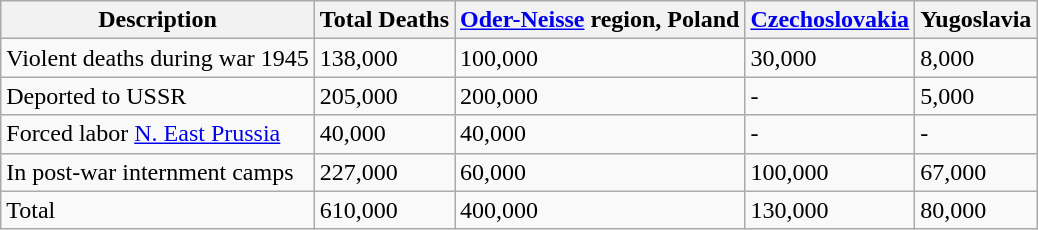<table class="wikitable sortable">
<tr>
<th>Description</th>
<th>Total Deaths</th>
<th><a href='#'>Oder-Neisse</a> region, Poland</th>
<th><a href='#'>Czechoslovakia</a></th>
<th>Yugoslavia</th>
</tr>
<tr>
<td>Violent deaths during war 1945</td>
<td>138,000</td>
<td>100,000</td>
<td>30,000</td>
<td>8,000</td>
</tr>
<tr>
<td>Deported to USSR</td>
<td>205,000</td>
<td>200,000</td>
<td>-</td>
<td>5,000</td>
</tr>
<tr>
<td>Forced labor <a href='#'>N. East Prussia</a></td>
<td>40,000</td>
<td>40,000</td>
<td>-</td>
<td>-</td>
</tr>
<tr>
<td>In post-war internment camps</td>
<td>227,000</td>
<td>60,000</td>
<td>100,000</td>
<td>67,000</td>
</tr>
<tr>
<td>Total</td>
<td>610,000</td>
<td>400,000</td>
<td>130,000</td>
<td>80,000</td>
</tr>
</table>
